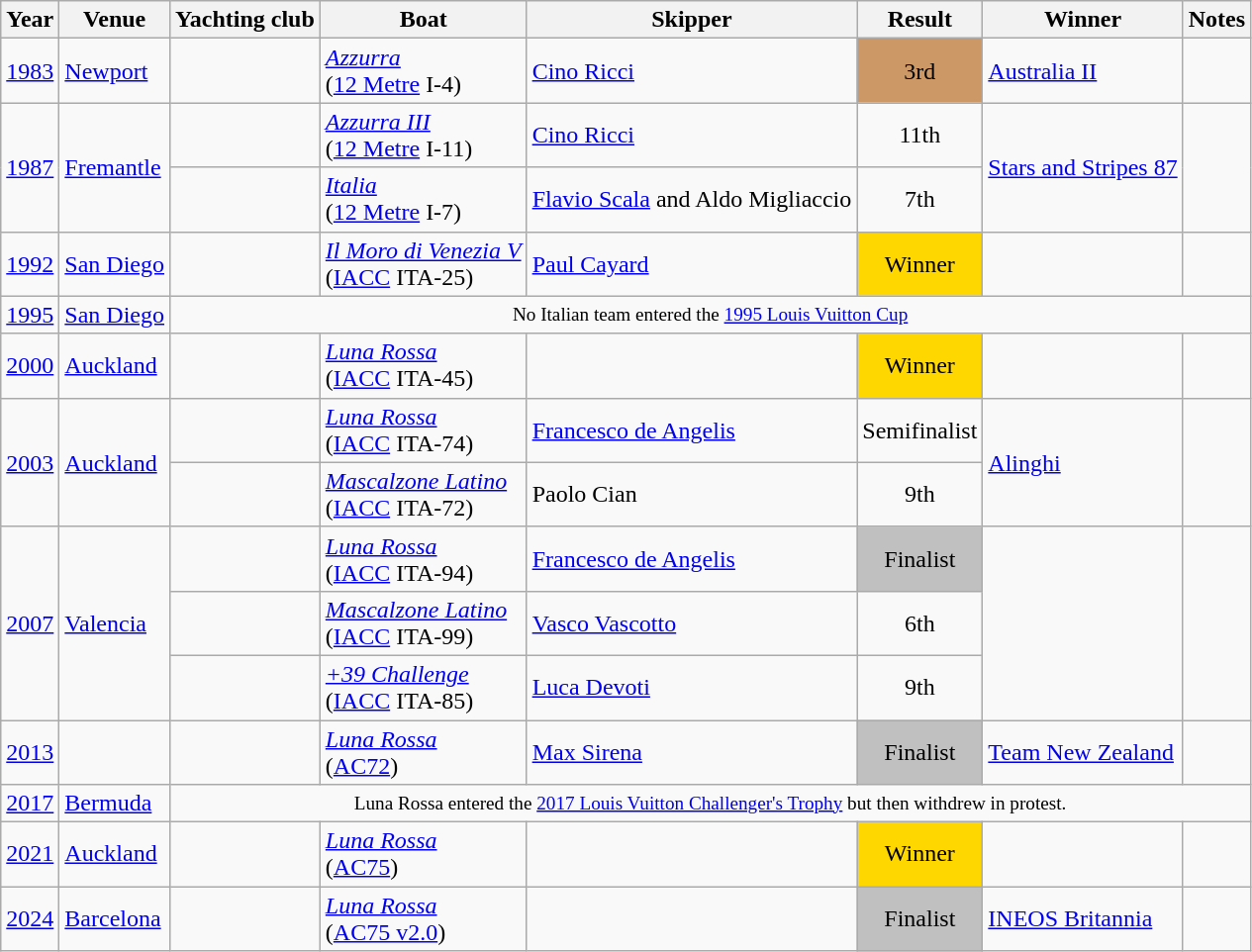<table class="wikitable">
<tr>
<th>Year</th>
<th>Venue</th>
<th>Yachting club</th>
<th>Boat</th>
<th>Skipper</th>
<th>Result</th>
<th>Winner</th>
<th>Notes</th>
</tr>
<tr>
<td align=center><a href='#'>1983</a></td>
<td> <a href='#'>Newport</a></td>
<td></td>
<td><em><a href='#'>Azzurra</a></em><br>(<a href='#'>12 Metre</a> I-4)</td>
<td><a href='#'>Cino Ricci</a></td>
<td align=center bgcolor=cc9966>3rd</td>
<td> <a href='#'>Australia II</a></td>
<td align=center></td>
</tr>
<tr>
<td align=center rowspan=2><a href='#'>1987</a></td>
<td rowspan=2> <a href='#'>Fremantle</a></td>
<td></td>
<td><em><a href='#'>Azzurra III</a></em><br>(<a href='#'>12 Metre</a> I-11)</td>
<td><a href='#'>Cino Ricci</a></td>
<td align=center>11th</td>
<td rowspan=2> <a href='#'>Stars and Stripes 87</a></td>
<td align=center rowspan=2></td>
</tr>
<tr>
<td></td>
<td><em><a href='#'>Italia</a></em><br>(<a href='#'>12 Metre</a> I-7)</td>
<td><a href='#'>Flavio Scala</a> and Aldo Migliaccio</td>
<td align=center>7th</td>
</tr>
<tr>
<td align=center><a href='#'>1992</a></td>
<td> <a href='#'>San Diego</a></td>
<td></td>
<td><em><a href='#'>Il Moro di Venezia V</a></em><br>(<a href='#'>IACC</a> ITA-25)</td>
<td><a href='#'>Paul Cayard</a></td>
<td align=center bgcolor=gold>Winner</td>
<td></td>
<td></td>
</tr>
<tr>
<td align=center><a href='#'>1995</a></td>
<td> <a href='#'>San Diego</a></td>
<td colspan="6" align=center style="font-size:80%">No Italian team entered the <a href='#'>1995 Louis Vuitton Cup</a></td>
</tr>
<tr>
<td align=center><a href='#'>2000</a></td>
<td> <a href='#'>Auckland</a></td>
<td></td>
<td><em><a href='#'>Luna Rossa</a></em><br>(<a href='#'>IACC</a> ITA-45)</td>
<td></td>
<td align=center bgcolor=gold>Winner</td>
<td></td>
<td align=center></td>
</tr>
<tr>
<td align=center rowspan=2><a href='#'>2003</a></td>
<td rowspan=2> <a href='#'>Auckland</a></td>
<td></td>
<td><em><a href='#'>Luna Rossa</a></em><br>(<a href='#'>IACC</a> ITA-74)</td>
<td><a href='#'>Francesco de Angelis</a></td>
<td align=center>Semifinalist</td>
<td rowspan=2> <a href='#'>Alinghi</a></td>
<td align=center rowspan=2></td>
</tr>
<tr>
<td></td>
<td><em><a href='#'>Mascalzone Latino</a></em><br>(<a href='#'>IACC</a> ITA-72)</td>
<td>Paolo Cian</td>
<td align=center>9th</td>
</tr>
<tr>
<td align=center rowspan=3><a href='#'>2007</a></td>
<td rowspan=3> <a href='#'>Valencia</a></td>
<td></td>
<td><em><a href='#'>Luna Rossa</a></em><br>(<a href='#'>IACC</a> ITA-94)</td>
<td><a href='#'>Francesco de Angelis</a></td>
<td align=center bgcolor=silver>Finalist</td>
<td rowspan=3></td>
<td align=center rowspan=3></td>
</tr>
<tr>
<td></td>
<td><em><a href='#'>Mascalzone Latino</a></em><br>(<a href='#'>IACC</a> ITA-99)</td>
<td><a href='#'>Vasco Vascotto</a></td>
<td align=center>6th</td>
</tr>
<tr>
<td></td>
<td><em><a href='#'>+39 Challenge</a></em><br>(<a href='#'>IACC</a> ITA-85)</td>
<td><a href='#'>Luca Devoti</a></td>
<td align=center>9th</td>
</tr>
<tr>
<td align=center><a href='#'>2013</a></td>
<td></td>
<td></td>
<td><em><a href='#'>Luna Rossa</a></em><br>(<a href='#'>AC72</a>)</td>
<td><a href='#'>Max Sirena</a></td>
<td align=center bgcolor=silver>Finalist</td>
<td> <a href='#'>Team New Zealand</a></td>
<td align=center></td>
</tr>
<tr>
<td align=center><a href='#'>2017</a></td>
<td> <a href='#'>Bermuda</a></td>
<td colspan="6" align=center style="font-size:80%">Luna Rossa entered the <a href='#'>2017 Louis Vuitton Challenger's Trophy</a> but then withdrew in protest.</td>
</tr>
<tr>
<td align=center><a href='#'>2021</a></td>
<td> <a href='#'>Auckland</a></td>
<td></td>
<td><em><a href='#'>Luna Rossa</a></em><br>(<a href='#'>AC75</a>)</td>
<td></td>
<td align=center bgcolor=gold>Winner</td>
<td></td>
<td align=center></td>
</tr>
<tr>
<td align=center><a href='#'>2024</a></td>
<td> <a href='#'>Barcelona</a></td>
<td></td>
<td><em><a href='#'>Luna Rossa</a></em><br>(<a href='#'>AC75 v2.0</a>)</td>
<td></td>
<td align=center bgcolor=silver>Finalist</td>
<td> <a href='#'>INEOS Britannia</a></td>
<td align=center></td>
</tr>
</table>
